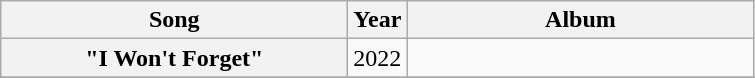<table class="wikitable plainrowheaders" style="text-align:center;">
<tr>
<th rowspan="1" style="width:14em;">Song</th>
<th rowspan="1">Year</th>
<th rowspan="1" style="width:14em;">Album</th>
</tr>
<tr>
<th scope="row">"I Won't Forget"<br></th>
<td>2022</td>
<td></td>
</tr>
<tr>
</tr>
</table>
